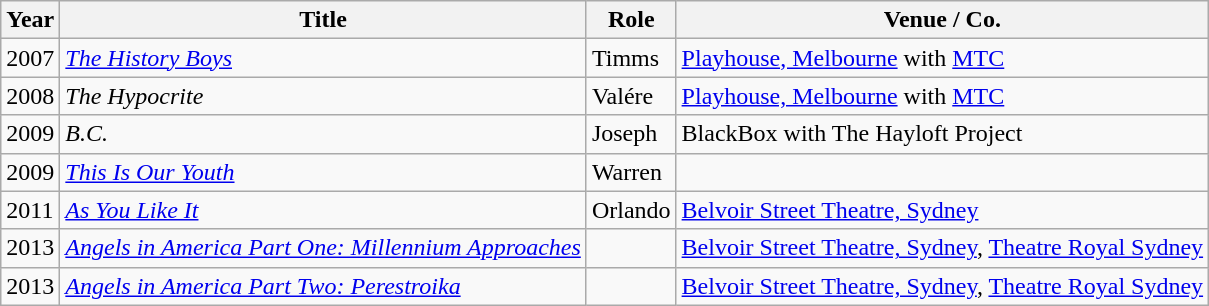<table class=wikitable>
<tr>
<th>Year</th>
<th>Title</th>
<th>Role</th>
<th>Venue / Co.</th>
</tr>
<tr>
<td>2007</td>
<td><em><a href='#'>The History Boys</a></em></td>
<td>Timms</td>
<td><a href='#'>Playhouse, Melbourne</a> with <a href='#'>MTC</a></td>
</tr>
<tr>
<td>2008</td>
<td><em>The Hypocrite</em></td>
<td>Valére</td>
<td><a href='#'>Playhouse, Melbourne</a> with <a href='#'>MTC</a></td>
</tr>
<tr>
<td>2009</td>
<td><em>B.C.</em></td>
<td>Joseph</td>
<td>BlackBox with The Hayloft Project</td>
</tr>
<tr>
<td>2009</td>
<td><em><a href='#'>This Is Our Youth</a></em></td>
<td>Warren</td>
<td></td>
</tr>
<tr>
<td>2011</td>
<td><em><a href='#'>As You Like It</a></em></td>
<td>Orlando</td>
<td><a href='#'>Belvoir Street Theatre, Sydney</a></td>
</tr>
<tr>
<td>2013</td>
<td><em><a href='#'>Angels in America Part One: Millennium Approaches</a></em></td>
<td></td>
<td><a href='#'>Belvoir Street Theatre, Sydney</a>, <a href='#'>Theatre Royal Sydney</a></td>
</tr>
<tr>
<td>2013</td>
<td><em><a href='#'>Angels in America Part Two: Perestroika</a></em></td>
<td></td>
<td><a href='#'>Belvoir Street Theatre, Sydney</a>, <a href='#'>Theatre Royal Sydney</a></td>
</tr>
</table>
